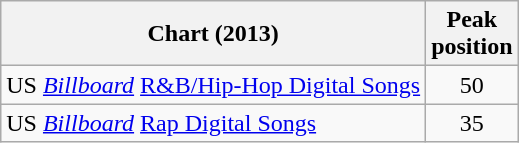<table class="wikitable sortable">
<tr>
<th>Chart (2013)</th>
<th>Peak<br>position</th>
</tr>
<tr>
<td>US <em><a href='#'>Billboard</a></em> <a href='#'>R&B/Hip-Hop Digital Songs</a></td>
<td style="text-align:center;">50</td>
</tr>
<tr>
<td>US <em><a href='#'>Billboard</a></em> <a href='#'>Rap Digital Songs</a></td>
<td style="text-align:center;">35</td>
</tr>
</table>
